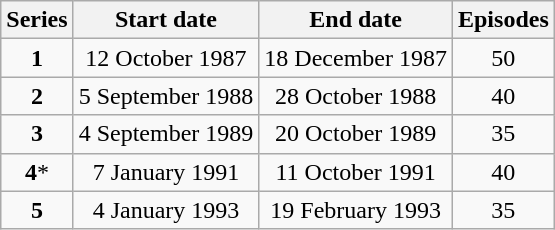<table class="wikitable" style="text-align:center;">
<tr>
<th>Series</th>
<th>Start date</th>
<th>End date</th>
<th>Episodes</th>
</tr>
<tr>
<td><strong>1</strong></td>
<td>12 October 1987</td>
<td>18 December 1987</td>
<td>50</td>
</tr>
<tr>
<td><strong>2</strong></td>
<td>5 September 1988</td>
<td>28 October 1988</td>
<td>40</td>
</tr>
<tr>
<td><strong>3</strong></td>
<td>4 September 1989</td>
<td>20 October 1989</td>
<td>35</td>
</tr>
<tr>
<td><strong>4</strong>*</td>
<td>7 January 1991</td>
<td>11 October 1991</td>
<td>40</td>
</tr>
<tr>
<td><strong>5</strong></td>
<td>4 January 1993</td>
<td>19 February 1993</td>
<td>35</td>
</tr>
</table>
